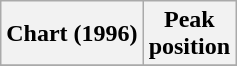<table class="wikitable plainrowheaders" style="text-align:center">
<tr>
<th scope="col">Chart (1996)</th>
<th scope="col">Peak<br>position</th>
</tr>
<tr>
</tr>
</table>
